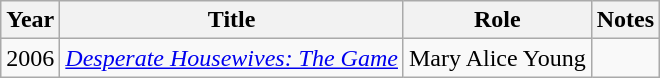<table class="wikitable sortable">
<tr>
<th>Year</th>
<th>Title</th>
<th>Role</th>
<th class="unsortable">Notes</th>
</tr>
<tr>
<td>2006</td>
<td><em><a href='#'>Desperate Housewives: The Game</a></em></td>
<td>Mary Alice Young</td>
<td></td>
</tr>
</table>
